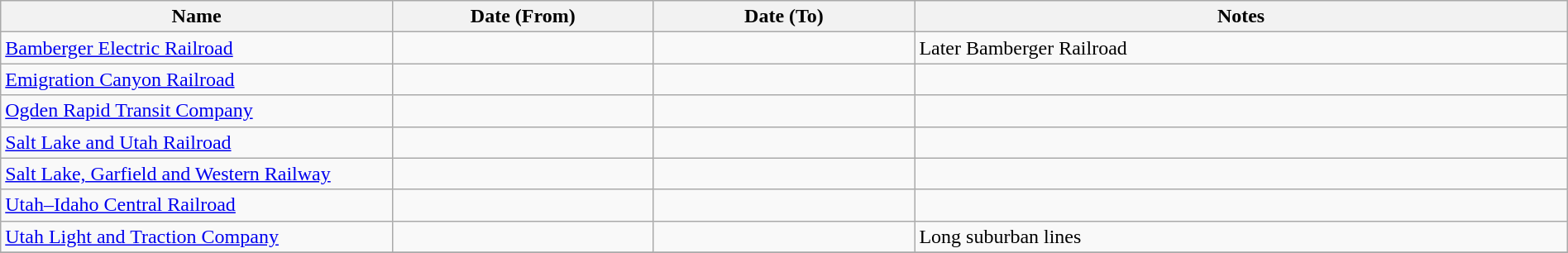<table class="wikitable sortable" width=100%>
<tr>
<th width=15%>Name</th>
<th width=10%>Date (From)</th>
<th width=10%>Date (To)</th>
<th class="unsortable" width=25%>Notes</th>
</tr>
<tr>
<td><a href='#'>Bamberger Electric Railroad</a></td>
<td></td>
<td></td>
<td>Later Bamberger Railroad</td>
</tr>
<tr>
<td><a href='#'>Emigration Canyon Railroad</a></td>
<td></td>
<td></td>
<td></td>
</tr>
<tr>
<td><a href='#'>Ogden Rapid Transit Company</a></td>
<td></td>
<td></td>
<td></td>
</tr>
<tr>
<td><a href='#'>Salt Lake and Utah Railroad</a></td>
<td></td>
<td></td>
<td></td>
</tr>
<tr>
<td><a href='#'>Salt Lake, Garfield and Western Railway</a></td>
<td></td>
<td></td>
<td></td>
</tr>
<tr>
<td><a href='#'>Utah–Idaho Central Railroad</a></td>
<td></td>
<td></td>
<td></td>
</tr>
<tr>
<td><a href='#'>Utah Light and Traction Company</a></td>
<td></td>
<td></td>
<td>Long suburban lines</td>
</tr>
<tr>
</tr>
</table>
